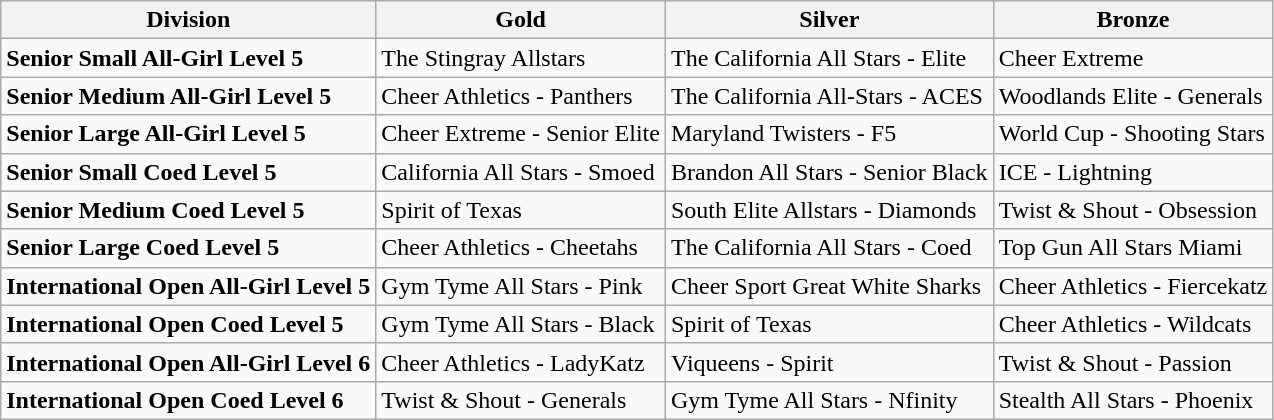<table class="wikitable">
<tr>
<th><strong>Division</strong></th>
<th><strong>Gold</strong></th>
<th><strong>Silver</strong></th>
<th><strong>Bronze</strong></th>
</tr>
<tr>
<td><strong>Senior Small All-Girl Level 5</strong></td>
<td>The Stingray Allstars</td>
<td>The California All Stars - Elite</td>
<td>Cheer Extreme</td>
</tr>
<tr>
<td><strong>Senior Medium All-Girl Level 5</strong></td>
<td>Cheer Athletics - Panthers</td>
<td>The California All-Stars - ACES</td>
<td>Woodlands Elite - Generals</td>
</tr>
<tr>
<td><strong>Senior Large All-Girl Level 5</strong></td>
<td>Cheer Extreme - Senior Elite</td>
<td>Maryland Twisters - F5</td>
<td>World Cup - Shooting Stars</td>
</tr>
<tr>
<td><strong>Senior Small Coed Level 5</strong></td>
<td>California All Stars - Smoed</td>
<td>Brandon All Stars - Senior Black</td>
<td>ICE - Lightning</td>
</tr>
<tr>
<td><strong>Senior Medium Coed Level 5</strong></td>
<td>Spirit of Texas</td>
<td>South Elite Allstars - Diamonds</td>
<td>Twist & Shout - Obsession</td>
</tr>
<tr>
<td><strong>Senior Large Coed Level 5</strong></td>
<td>Cheer Athletics - Cheetahs</td>
<td>The California All Stars - Coed</td>
<td>Top Gun All Stars Miami</td>
</tr>
<tr>
<td><strong>International Open All-Girl Level 5</strong></td>
<td>Gym Tyme All Stars - Pink</td>
<td>Cheer Sport Great White Sharks</td>
<td>Cheer Athletics - Fiercekatz</td>
</tr>
<tr>
<td><strong>International Open Coed Level 5</strong></td>
<td>Gym Tyme All Stars - Black</td>
<td>Spirit of Texas</td>
<td>Cheer Athletics - Wildcats</td>
</tr>
<tr>
<td><strong>International Open All-Girl Level 6</strong></td>
<td>Cheer Athletics - LadyKatz</td>
<td>Viqueens - Spirit</td>
<td>Twist & Shout - Passion</td>
</tr>
<tr>
<td><strong>International Open Coed Level 6</strong></td>
<td>Twist & Shout - Generals</td>
<td>Gym Tyme All Stars - Nfinity</td>
<td>Stealth All Stars - Phoenix</td>
</tr>
</table>
